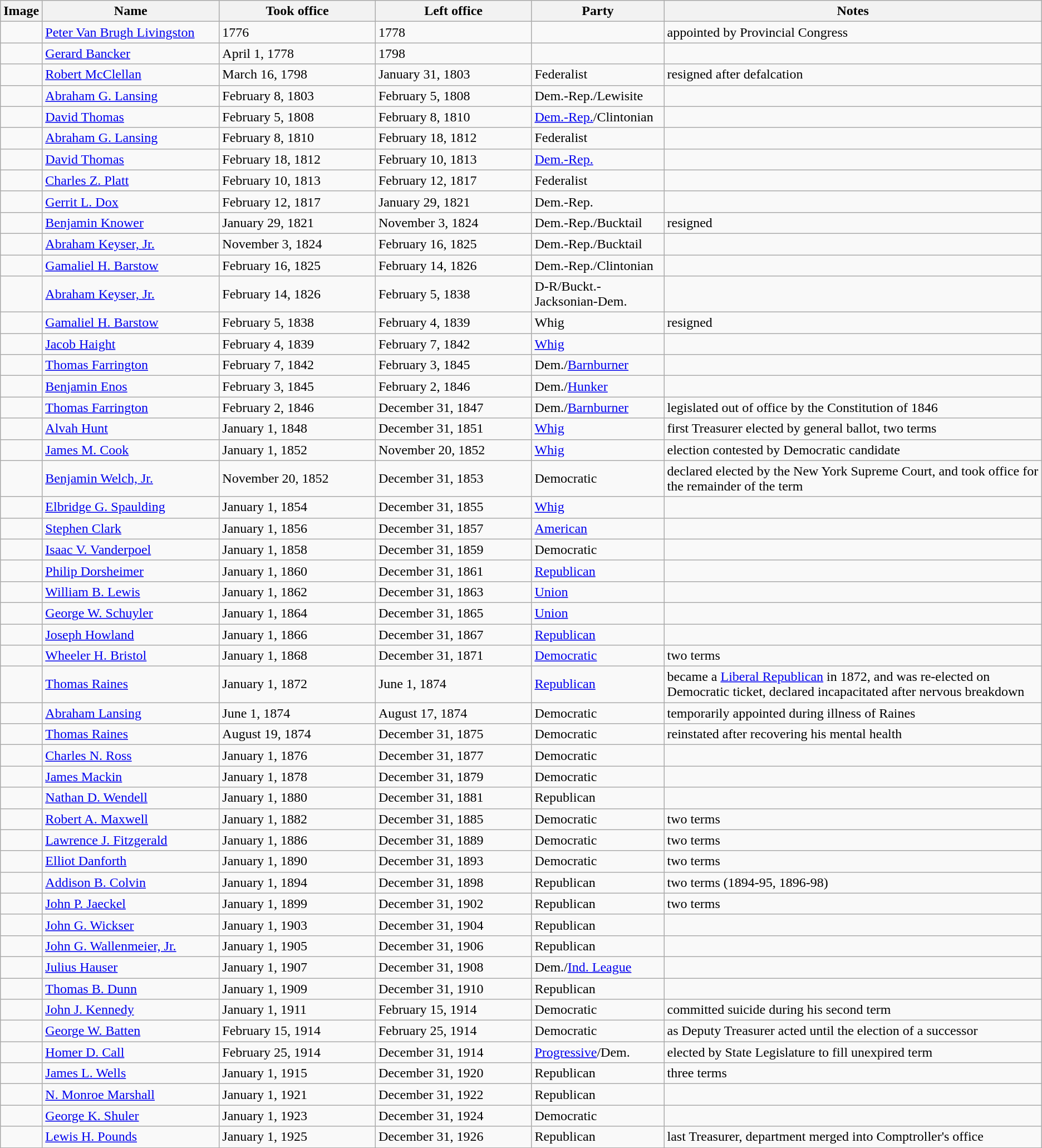<table class="wikitable">
<tr>
<th>Image</th>
<th width = "17%">Name</th>
<th width = "15%">Took office</th>
<th width = "15%">Left office</th>
<th>Party</th>
<th>Notes</th>
</tr>
<tr>
<td></td>
<td><a href='#'>Peter Van Brugh Livingston</a></td>
<td>1776</td>
<td>1778</td>
<td></td>
<td>appointed by Provincial Congress</td>
</tr>
<tr>
<td></td>
<td><a href='#'>Gerard Bancker</a></td>
<td>April 1, 1778</td>
<td>1798</td>
<td></td>
<td></td>
</tr>
<tr>
<td></td>
<td><a href='#'>Robert McClellan</a></td>
<td>March 16, 1798</td>
<td>January 31, 1803</td>
<td>Federalist</td>
<td>resigned after defalcation</td>
</tr>
<tr>
<td></td>
<td><a href='#'>Abraham G. Lansing</a></td>
<td>February 8, 1803</td>
<td>February 5, 1808</td>
<td>Dem.-Rep./Lewisite</td>
<td></td>
</tr>
<tr>
<td></td>
<td><a href='#'>David Thomas</a></td>
<td>February 5, 1808</td>
<td>February 8, 1810</td>
<td><a href='#'>Dem.-Rep.</a>/Clintonian</td>
<td></td>
</tr>
<tr>
<td></td>
<td><a href='#'>Abraham G. Lansing</a></td>
<td>February 8, 1810</td>
<td>February 18, 1812</td>
<td>Federalist</td>
<td></td>
</tr>
<tr>
<td></td>
<td><a href='#'>David Thomas</a></td>
<td>February 18, 1812</td>
<td>February 10, 1813</td>
<td><a href='#'>Dem.-Rep.</a></td>
<td></td>
</tr>
<tr>
<td></td>
<td><a href='#'>Charles Z. Platt</a></td>
<td>February 10, 1813</td>
<td>February 12, 1817</td>
<td>Federalist</td>
<td></td>
</tr>
<tr>
<td></td>
<td><a href='#'>Gerrit L. Dox</a></td>
<td>February 12, 1817</td>
<td>January 29, 1821</td>
<td>Dem.-Rep.</td>
<td></td>
</tr>
<tr>
<td></td>
<td><a href='#'>Benjamin Knower</a></td>
<td>January 29, 1821</td>
<td>November 3, 1824</td>
<td>Dem.-Rep./Bucktail</td>
<td>resigned</td>
</tr>
<tr>
<td></td>
<td><a href='#'>Abraham Keyser, Jr.</a></td>
<td>November 3, 1824</td>
<td>February 16, 1825</td>
<td>Dem.-Rep./Bucktail</td>
<td></td>
</tr>
<tr>
<td></td>
<td><a href='#'>Gamaliel H. Barstow</a></td>
<td>February 16, 1825</td>
<td>February 14, 1826</td>
<td>Dem.-Rep./Clintonian</td>
<td></td>
</tr>
<tr>
<td></td>
<td><a href='#'>Abraham Keyser, Jr.</a></td>
<td>February 14, 1826</td>
<td>February 5, 1838</td>
<td>D-R/Buckt.-Jacksonian-Dem.</td>
<td></td>
</tr>
<tr>
<td></td>
<td><a href='#'>Gamaliel H. Barstow</a></td>
<td>February 5, 1838</td>
<td>February 4, 1839</td>
<td>Whig</td>
<td>resigned</td>
</tr>
<tr>
<td></td>
<td><a href='#'>Jacob Haight</a></td>
<td>February 4, 1839</td>
<td>February 7, 1842</td>
<td><a href='#'>Whig</a></td>
<td></td>
</tr>
<tr>
<td></td>
<td><a href='#'>Thomas Farrington</a></td>
<td>February 7, 1842</td>
<td>February 3, 1845</td>
<td>Dem./<a href='#'>Barnburner</a></td>
<td></td>
</tr>
<tr>
<td></td>
<td><a href='#'>Benjamin Enos</a></td>
<td>February 3, 1845</td>
<td>February 2, 1846</td>
<td>Dem./<a href='#'>Hunker</a></td>
<td></td>
</tr>
<tr>
<td></td>
<td><a href='#'>Thomas Farrington</a></td>
<td>February 2, 1846</td>
<td>December 31, 1847</td>
<td>Dem./<a href='#'>Barnburner</a></td>
<td>legislated out of office by the Constitution of 1846</td>
</tr>
<tr>
<td></td>
<td><a href='#'>Alvah Hunt</a></td>
<td>January 1, 1848</td>
<td>December 31, 1851</td>
<td><a href='#'>Whig</a></td>
<td>first Treasurer elected by general ballot, two terms</td>
</tr>
<tr>
<td></td>
<td><a href='#'>James M. Cook</a></td>
<td>January 1, 1852</td>
<td>November 20, 1852</td>
<td><a href='#'>Whig</a></td>
<td>election contested by Democratic candidate</td>
</tr>
<tr>
<td></td>
<td><a href='#'>Benjamin Welch, Jr.</a></td>
<td>November 20, 1852</td>
<td>December 31, 1853</td>
<td>Democratic</td>
<td>declared elected by the New York Supreme Court, and took office for the remainder of the term</td>
</tr>
<tr>
<td></td>
<td><a href='#'>Elbridge G. Spaulding</a></td>
<td>January 1, 1854</td>
<td>December 31, 1855</td>
<td><a href='#'>Whig</a></td>
<td></td>
</tr>
<tr>
<td></td>
<td><a href='#'>Stephen Clark</a></td>
<td>January 1, 1856</td>
<td>December 31, 1857</td>
<td><a href='#'>American</a></td>
<td></td>
</tr>
<tr>
<td></td>
<td><a href='#'>Isaac V. Vanderpoel</a></td>
<td>January 1, 1858</td>
<td>December 31, 1859</td>
<td>Democratic</td>
<td></td>
</tr>
<tr>
<td></td>
<td><a href='#'>Philip Dorsheimer</a></td>
<td>January 1, 1860</td>
<td>December 31, 1861</td>
<td><a href='#'>Republican</a></td>
<td></td>
</tr>
<tr>
<td></td>
<td><a href='#'>William B. Lewis</a></td>
<td>January 1, 1862</td>
<td>December 31, 1863</td>
<td><a href='#'>Union</a></td>
<td></td>
</tr>
<tr>
<td></td>
<td><a href='#'>George W. Schuyler</a></td>
<td>January 1, 1864</td>
<td>December 31, 1865</td>
<td><a href='#'>Union</a></td>
<td></td>
</tr>
<tr>
<td></td>
<td><a href='#'>Joseph Howland</a></td>
<td>January 1, 1866</td>
<td>December 31, 1867</td>
<td><a href='#'>Republican</a></td>
<td></td>
</tr>
<tr>
<td></td>
<td><a href='#'>Wheeler H. Bristol</a></td>
<td>January 1, 1868</td>
<td>December 31, 1871</td>
<td><a href='#'>Democratic</a></td>
<td>two terms</td>
</tr>
<tr>
<td></td>
<td><a href='#'>Thomas Raines</a></td>
<td>January 1, 1872</td>
<td>June 1, 1874</td>
<td><a href='#'>Republican</a></td>
<td>became a <a href='#'>Liberal Republican</a> in 1872, and was re-elected on Democratic ticket, declared incapacitated after nervous breakdown</td>
</tr>
<tr>
<td></td>
<td><a href='#'>Abraham Lansing</a></td>
<td>June 1, 1874</td>
<td>August 17, 1874</td>
<td>Democratic</td>
<td>temporarily appointed during illness of Raines</td>
</tr>
<tr>
<td></td>
<td><a href='#'>Thomas Raines</a></td>
<td>August 19, 1874</td>
<td>December 31, 1875</td>
<td>Democratic</td>
<td>reinstated after recovering his mental health</td>
</tr>
<tr>
<td></td>
<td><a href='#'>Charles N. Ross</a></td>
<td>January 1, 1876</td>
<td>December 31, 1877</td>
<td>Democratic</td>
<td></td>
</tr>
<tr>
<td></td>
<td><a href='#'>James Mackin</a></td>
<td>January 1, 1878</td>
<td>December 31, 1879</td>
<td>Democratic</td>
<td></td>
</tr>
<tr>
<td></td>
<td><a href='#'>Nathan D. Wendell</a></td>
<td>January 1, 1880</td>
<td>December 31, 1881</td>
<td>Republican</td>
<td></td>
</tr>
<tr>
<td></td>
<td><a href='#'>Robert A. Maxwell</a></td>
<td>January 1, 1882</td>
<td>December 31, 1885</td>
<td>Democratic</td>
<td>two terms</td>
</tr>
<tr>
<td></td>
<td><a href='#'>Lawrence J. Fitzgerald</a></td>
<td>January 1, 1886</td>
<td>December 31, 1889</td>
<td>Democratic</td>
<td>two terms</td>
</tr>
<tr>
<td></td>
<td><a href='#'>Elliot Danforth</a></td>
<td>January 1, 1890</td>
<td>December 31, 1893</td>
<td>Democratic</td>
<td>two terms</td>
</tr>
<tr>
<td></td>
<td><a href='#'>Addison B. Colvin</a></td>
<td>January 1, 1894</td>
<td>December 31, 1898</td>
<td>Republican</td>
<td>two terms (1894-95, 1896-98)</td>
</tr>
<tr>
<td></td>
<td><a href='#'>John P. Jaeckel</a></td>
<td>January 1, 1899</td>
<td>December 31, 1902</td>
<td>Republican</td>
<td>two terms</td>
</tr>
<tr>
<td></td>
<td><a href='#'>John G. Wickser</a></td>
<td>January 1, 1903</td>
<td>December 31, 1904</td>
<td>Republican</td>
<td></td>
</tr>
<tr>
<td></td>
<td><a href='#'>John G. Wallenmeier, Jr.</a></td>
<td>January 1, 1905</td>
<td>December 31, 1906</td>
<td>Republican</td>
<td></td>
</tr>
<tr>
<td></td>
<td><a href='#'>Julius Hauser</a></td>
<td>January 1, 1907</td>
<td>December 31, 1908</td>
<td>Dem./<a href='#'>Ind. League</a></td>
<td></td>
</tr>
<tr>
<td></td>
<td><a href='#'>Thomas B. Dunn</a></td>
<td>January 1, 1909</td>
<td>December 31, 1910</td>
<td>Republican</td>
<td></td>
</tr>
<tr>
<td></td>
<td><a href='#'>John J. Kennedy</a></td>
<td>January 1, 1911</td>
<td>February 15, 1914</td>
<td>Democratic</td>
<td>committed suicide during his second term</td>
</tr>
<tr>
<td></td>
<td><a href='#'>George W. Batten</a></td>
<td>February 15, 1914</td>
<td>February 25, 1914</td>
<td>Democratic</td>
<td>as Deputy Treasurer acted until the election of a successor</td>
</tr>
<tr>
<td></td>
<td><a href='#'>Homer D. Call</a></td>
<td>February 25, 1914</td>
<td>December 31, 1914</td>
<td><a href='#'>Progressive</a>/Dem.</td>
<td>elected by State Legislature to fill unexpired term</td>
</tr>
<tr>
<td></td>
<td><a href='#'>James L. Wells</a></td>
<td>January 1, 1915</td>
<td>December 31, 1920</td>
<td>Republican</td>
<td>three terms</td>
</tr>
<tr>
<td></td>
<td><a href='#'>N. Monroe Marshall</a></td>
<td>January 1, 1921</td>
<td>December 31, 1922</td>
<td>Republican</td>
<td></td>
</tr>
<tr>
<td></td>
<td><a href='#'>George K. Shuler</a></td>
<td>January 1, 1923</td>
<td>December 31, 1924</td>
<td>Democratic</td>
<td></td>
</tr>
<tr>
<td></td>
<td><a href='#'>Lewis H. Pounds</a></td>
<td>January 1, 1925</td>
<td>December 31, 1926</td>
<td>Republican</td>
<td>last Treasurer, department merged into Comptroller's office</td>
</tr>
</table>
